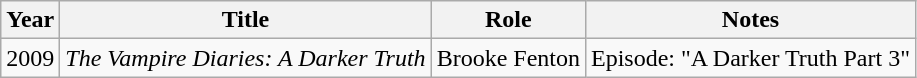<table class="wikitable sortable">
<tr>
<th>Year</th>
<th>Title</th>
<th>Role</th>
<th>Notes</th>
</tr>
<tr>
<td>2009</td>
<td><em>The Vampire Diaries: A Darker Truth</em></td>
<td>Brooke Fenton</td>
<td>Episode: "A Darker Truth Part 3"</td>
</tr>
</table>
